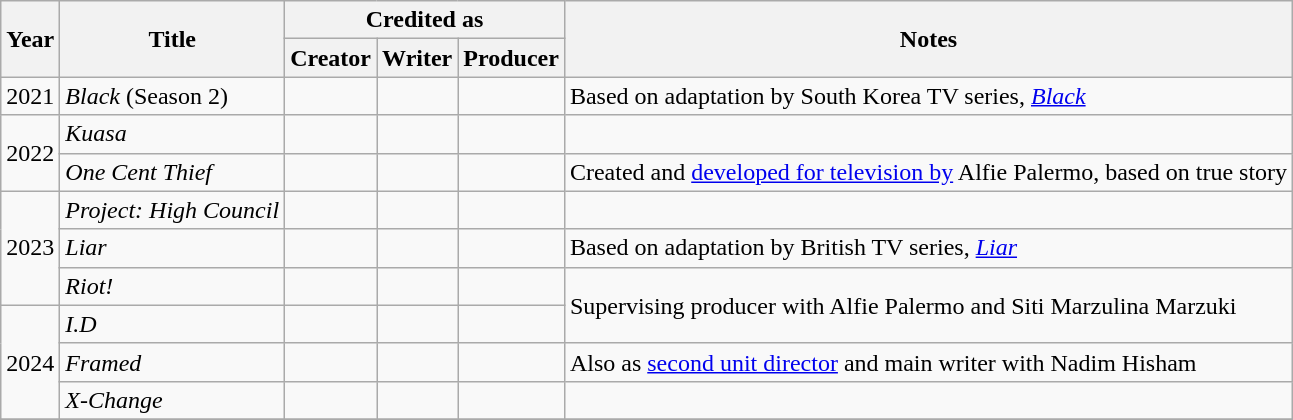<table class="wikitable">
<tr>
<th rowspan="2">Year</th>
<th rowspan="2">Title</th>
<th colspan="3">Credited as</th>
<th rowspan="2">Notes</th>
</tr>
<tr>
<th>Creator</th>
<th>Writer</th>
<th>Producer</th>
</tr>
<tr>
<td>2021</td>
<td><em>Black</em> (Season 2)</td>
<td></td>
<td></td>
<td></td>
<td>Based on adaptation by South Korea TV series, <em><a href='#'>Black</a></em></td>
</tr>
<tr>
<td rowspan="2">2022</td>
<td><em>Kuasa</em></td>
<td></td>
<td></td>
<td></td>
<td></td>
</tr>
<tr>
<td><em>One Cent Thief</em></td>
<td></td>
<td></td>
<td></td>
<td>Created and <a href='#'>developed for television by</a> Alfie Palermo, based on true story</td>
</tr>
<tr>
<td rowspan="3">2023</td>
<td><em>Project: High Council</em></td>
<td></td>
<td></td>
<td></td>
<td></td>
</tr>
<tr>
<td><em>Liar</em></td>
<td></td>
<td></td>
<td></td>
<td>Based on adaptation by British TV series, <em><a href='#'>Liar</a></em></td>
</tr>
<tr>
<td><em>Riot!</em></td>
<td></td>
<td></td>
<td></td>
<td rowspan="2">Supervising producer with Alfie Palermo and Siti Marzulina Marzuki</td>
</tr>
<tr>
<td rowspan="3">2024</td>
<td><em>I.D</em></td>
<td></td>
<td></td>
<td></td>
</tr>
<tr>
<td><em>Framed</em></td>
<td></td>
<td></td>
<td></td>
<td>Also as <a href='#'>second unit director</a> and main writer with Nadim Hisham</td>
</tr>
<tr>
<td><em>X-Change</em></td>
<td></td>
<td></td>
<td></td>
<td></td>
</tr>
<tr>
</tr>
</table>
